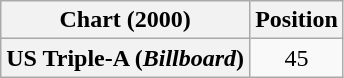<table class="wikitable plainrowheaders" style="text-align:center">
<tr>
<th scope="col">Chart (2000)</th>
<th scope="col">Position</th>
</tr>
<tr>
<th scope="row">US Triple-A (<em>Billboard</em>)</th>
<td>45</td>
</tr>
</table>
